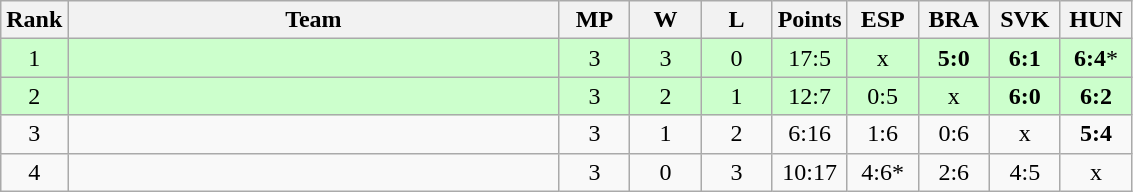<table class="wikitable" style="text-align:center">
<tr>
<th>Rank</th>
<th style="width:20em">Team</th>
<th style="width:2.5em">MP</th>
<th style="width:2.5em">W</th>
<th style="width:2.5em">L</th>
<th>Points</th>
<th style="width:2.5em">ESP</th>
<th style="width:2.5em">BRA</th>
<th style="width:2.5em">SVK</th>
<th style="width:2.5em">HUN</th>
</tr>
<tr style="background:#cfc;">
<td>1</td>
<td style="text-align:left"><br></td>
<td>3</td>
<td>3</td>
<td>0</td>
<td>17:5</td>
<td>x</td>
<td><strong>5:0</strong></td>
<td><strong>6:1</strong></td>
<td><strong>6:4</strong>*</td>
</tr>
<tr style="background:#cfc;">
<td>2</td>
<td style="text-align:left"><br></td>
<td>3</td>
<td>2</td>
<td>1</td>
<td>12:7</td>
<td>0:5</td>
<td>x</td>
<td><strong>6:0</strong></td>
<td><strong>6:2</strong></td>
</tr>
<tr>
<td>3</td>
<td style="text-align:left"><br></td>
<td>3</td>
<td>1</td>
<td>2</td>
<td>6:16</td>
<td>1:6</td>
<td>0:6</td>
<td>x</td>
<td><strong>5:4</strong></td>
</tr>
<tr>
<td>4</td>
<td style="text-align:left"><br></td>
<td>3</td>
<td>0</td>
<td>3</td>
<td>10:17</td>
<td>4:6*</td>
<td>2:6</td>
<td>4:5</td>
<td>x</td>
</tr>
</table>
